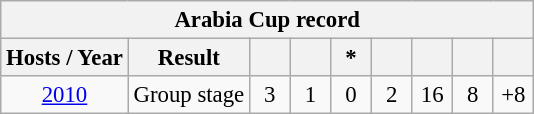<table class="wikitable" style="text-align: center;font-size:95%;">
<tr>
<th style="color:   "width:1%; colspan=10>Arabia Cup record</th>
</tr>
<tr>
<th>Hosts / Year</th>
<th>Result</th>
<th width=20></th>
<th width=20></th>
<th width=20>*</th>
<th width=20></th>
<th width=20></th>
<th width=20></th>
<th width=20></th>
</tr>
<tr>
<td> <a href='#'>2010</a></td>
<td>Group stage</td>
<td>3</td>
<td>1</td>
<td>0</td>
<td>2</td>
<td>16</td>
<td>8</td>
<td>+8</td>
</tr>
</table>
